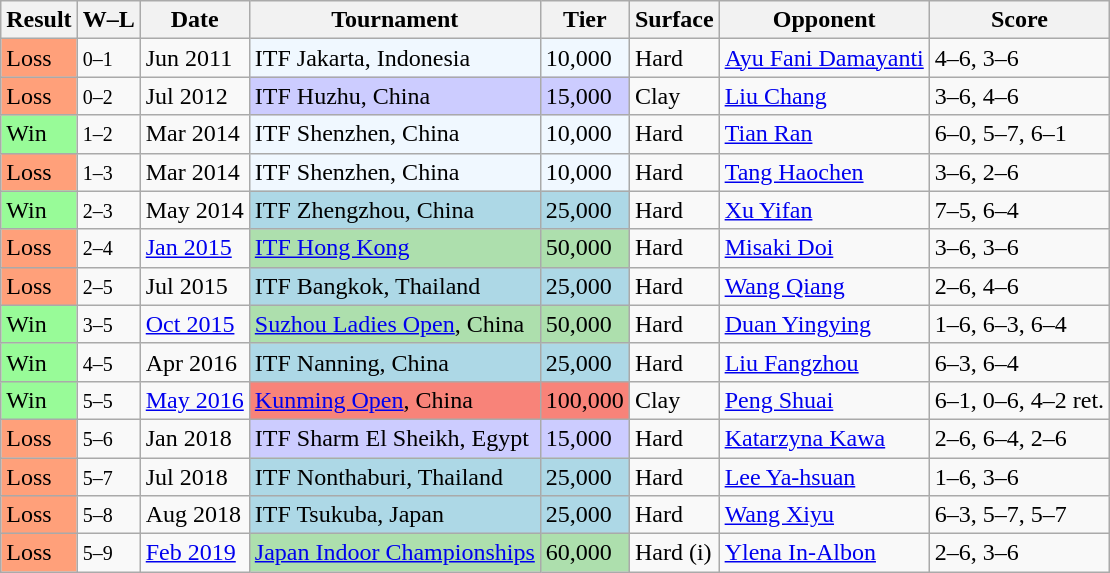<table class="sortable wikitable">
<tr>
<th>Result</th>
<th class="unsortable">W–L</th>
<th>Date</th>
<th>Tournament</th>
<th>Tier</th>
<th>Surface</th>
<th>Opponent</th>
<th class="unsortable">Score</th>
</tr>
<tr>
<td style="background:#ffa07a;">Loss</td>
<td><small>0–1</small></td>
<td>Jun 2011</td>
<td style="background:#f0f8ff;">ITF Jakarta, Indonesia</td>
<td style="background:#f0f8ff;">10,000</td>
<td>Hard</td>
<td> <a href='#'>Ayu Fani Damayanti</a></td>
<td>4–6, 3–6</td>
</tr>
<tr>
<td style="background:#ffa07a;">Loss</td>
<td><small>0–2</small></td>
<td>Jul 2012</td>
<td style="background:#ccccff;">ITF Huzhu, China</td>
<td style="background:#ccccff;">15,000</td>
<td>Clay</td>
<td> <a href='#'>Liu Chang</a></td>
<td>3–6, 4–6</td>
</tr>
<tr>
<td style="background:#98fb98;">Win</td>
<td><small>1–2</small></td>
<td>Mar 2014</td>
<td style="background:#f0f8ff;">ITF Shenzhen, China</td>
<td style="background:#f0f8ff;">10,000</td>
<td>Hard</td>
<td> <a href='#'>Tian Ran</a></td>
<td>6–0, 5–7, 6–1</td>
</tr>
<tr>
<td style="background:#ffa07a;">Loss</td>
<td><small>1–3</small></td>
<td>Mar 2014</td>
<td style="background:#f0f8ff;">ITF Shenzhen, China</td>
<td style="background:#f0f8ff;">10,000</td>
<td>Hard</td>
<td> <a href='#'>Tang Haochen</a></td>
<td>3–6, 2–6</td>
</tr>
<tr>
<td style="background:#98fb98;">Win</td>
<td><small>2–3</small></td>
<td>May 2014</td>
<td style="background:lightblue;">ITF Zhengzhou, China</td>
<td style="background:lightblue;">25,000</td>
<td>Hard</td>
<td> <a href='#'>Xu Yifan</a></td>
<td>7–5, 6–4</td>
</tr>
<tr>
<td style="background:#ffa07a;">Loss</td>
<td><small>2–4</small></td>
<td><a href='#'>Jan 2015</a></td>
<td style="background:#addfad;"><a href='#'>ITF Hong Kong</a></td>
<td style="background:#addfad;">50,000</td>
<td>Hard</td>
<td> <a href='#'>Misaki Doi</a></td>
<td>3–6, 3–6</td>
</tr>
<tr>
<td style="background:#ffa07a;">Loss</td>
<td><small>2–5</small></td>
<td>Jul 2015</td>
<td style="background:lightblue;">ITF Bangkok, Thailand</td>
<td style="background:lightblue;">25,000</td>
<td>Hard</td>
<td> <a href='#'>Wang Qiang</a></td>
<td>2–6, 4–6</td>
</tr>
<tr>
<td style="background:#98fb98;">Win</td>
<td><small>3–5</small></td>
<td><a href='#'>Oct 2015</a></td>
<td style="background:#addfad;"><a href='#'>Suzhou Ladies Open</a>, China</td>
<td style="background:#addfad;">50,000</td>
<td>Hard</td>
<td> <a href='#'>Duan Yingying</a></td>
<td>1–6, 6–3, 6–4</td>
</tr>
<tr>
<td style="background:#98fb98;">Win</td>
<td><small>4–5</small></td>
<td>Apr 2016</td>
<td style="background:lightblue;">ITF Nanning, China</td>
<td style="background:lightblue;">25,000</td>
<td>Hard</td>
<td> <a href='#'>Liu Fangzhou</a></td>
<td>6–3, 6–4</td>
</tr>
<tr>
<td style="background:#98fb98;">Win</td>
<td><small>5–5</small></td>
<td><a href='#'>May 2016</a></td>
<td style="background:#f88379;"><a href='#'>Kunming Open</a>, China</td>
<td style="background:#f88379;">100,000</td>
<td>Clay</td>
<td> <a href='#'>Peng Shuai</a></td>
<td>6–1, 0–6, 4–2 ret.</td>
</tr>
<tr>
<td style="background:#ffa07a;">Loss</td>
<td><small>5–6</small></td>
<td>Jan 2018</td>
<td style="background:#ccccff;">ITF Sharm El Sheikh, Egypt</td>
<td style="background:#ccccff;">15,000</td>
<td>Hard</td>
<td> <a href='#'>Katarzyna Kawa</a></td>
<td>2–6, 6–4, 2–6</td>
</tr>
<tr>
<td style="background:#ffa07a;">Loss</td>
<td><small>5–7</small></td>
<td>Jul 2018</td>
<td style="background:lightblue;">ITF Nonthaburi, Thailand</td>
<td style="background:lightblue;">25,000</td>
<td>Hard</td>
<td> <a href='#'>Lee Ya-hsuan</a></td>
<td>1–6, 3–6</td>
</tr>
<tr>
<td style="background:#ffa07a;">Loss</td>
<td><small>5–8</small></td>
<td>Aug 2018</td>
<td style="background:lightblue;">ITF Tsukuba, Japan</td>
<td style="background:lightblue;">25,000</td>
<td>Hard</td>
<td> <a href='#'>Wang Xiyu</a></td>
<td>6–3, 5–7, 5–7</td>
</tr>
<tr>
<td style="background:#ffa07a;">Loss</td>
<td><small>5–9</small></td>
<td><a href='#'>Feb 2019</a></td>
<td style="background:#addfad;"><a href='#'>Japan Indoor Championships</a></td>
<td style="background:#addfad;">60,000</td>
<td>Hard (i)</td>
<td> <a href='#'>Ylena In-Albon</a></td>
<td>2–6, 3–6</td>
</tr>
</table>
